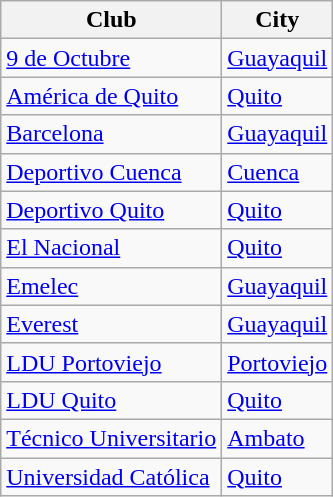<table class="wikitable sortable">
<tr>
<th>Club</th>
<th>City</th>
</tr>
<tr>
<td><a href='#'>9 de Octubre</a></td>
<td><a href='#'>Guayaquil</a></td>
</tr>
<tr>
<td><a href='#'>América de Quito</a></td>
<td><a href='#'>Quito</a></td>
</tr>
<tr>
<td><a href='#'>Barcelona</a></td>
<td><a href='#'>Guayaquil</a></td>
</tr>
<tr>
<td><a href='#'>Deportivo Cuenca</a></td>
<td><a href='#'>Cuenca</a></td>
</tr>
<tr>
<td><a href='#'>Deportivo Quito</a></td>
<td><a href='#'>Quito</a></td>
</tr>
<tr>
<td><a href='#'>El Nacional</a></td>
<td><a href='#'>Quito</a></td>
</tr>
<tr>
<td><a href='#'>Emelec</a></td>
<td><a href='#'>Guayaquil</a></td>
</tr>
<tr>
<td><a href='#'>Everest</a></td>
<td><a href='#'>Guayaquil</a></td>
</tr>
<tr>
<td><a href='#'>LDU Portoviejo</a></td>
<td><a href='#'>Portoviejo</a></td>
</tr>
<tr>
<td><a href='#'>LDU Quito</a></td>
<td><a href='#'>Quito</a></td>
</tr>
<tr>
<td><a href='#'>Técnico Universitario</a></td>
<td><a href='#'>Ambato</a></td>
</tr>
<tr>
<td><a href='#'>Universidad Católica</a></td>
<td><a href='#'>Quito</a></td>
</tr>
</table>
